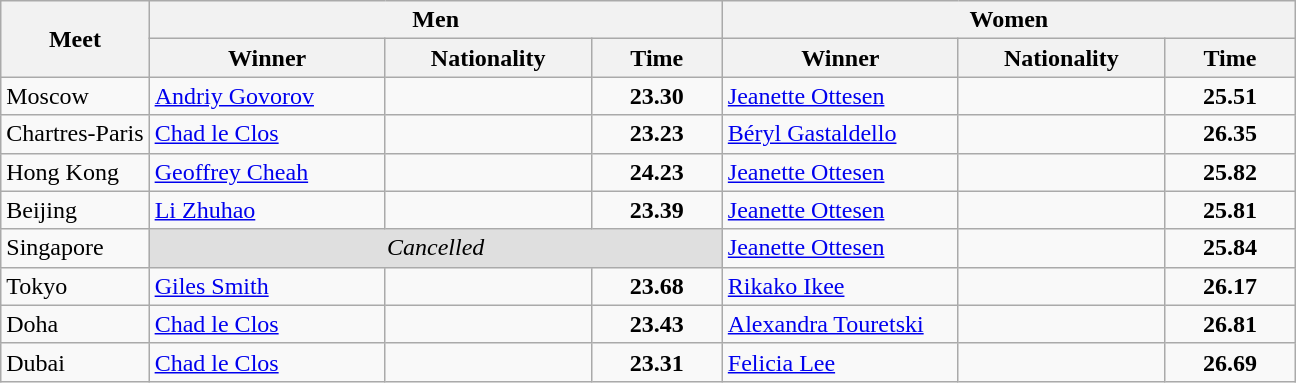<table class="wikitable">
<tr>
<th rowspan="2">Meet</th>
<th colspan="3">Men</th>
<th colspan="3">Women</th>
</tr>
<tr>
<th width=150>Winner</th>
<th width=130>Nationality</th>
<th width=80>Time</th>
<th width=150>Winner</th>
<th width=130>Nationality</th>
<th width=80>Time</th>
</tr>
<tr>
<td>Moscow</td>
<td><a href='#'>Andriy Govorov</a></td>
<td></td>
<td align=center><strong>23.30</strong></td>
<td><a href='#'>Jeanette Ottesen</a></td>
<td></td>
<td align=center><strong>25.51</strong></td>
</tr>
<tr>
<td>Chartres-Paris</td>
<td><a href='#'>Chad le Clos</a></td>
<td></td>
<td align=center><strong>23.23</strong></td>
<td><a href='#'>Béryl Gastaldello</a></td>
<td></td>
<td align=center><strong>26.35</strong></td>
</tr>
<tr>
<td>Hong Kong</td>
<td><a href='#'>Geoffrey Cheah</a></td>
<td></td>
<td align=center><strong>24.23</strong></td>
<td><a href='#'>Jeanette Ottesen</a></td>
<td></td>
<td align=center><strong>25.82</strong></td>
</tr>
<tr>
<td>Beijing</td>
<td><a href='#'>Li Zhuhao</a></td>
<td></td>
<td align=center><strong>23.39</strong></td>
<td><a href='#'>Jeanette Ottesen</a></td>
<td></td>
<td align=center><strong>25.81</strong></td>
</tr>
<tr>
<td>Singapore</td>
<td colspan=3 align=center style="background:#dfdfdf"><em>Cancelled</em></td>
<td><a href='#'>Jeanette Ottesen</a></td>
<td></td>
<td align=center><strong>25.84</strong></td>
</tr>
<tr>
<td>Tokyo</td>
<td><a href='#'>Giles Smith</a></td>
<td></td>
<td align=center><strong>23.68</strong></td>
<td><a href='#'>Rikako Ikee</a></td>
<td></td>
<td align=center><strong>26.17</strong></td>
</tr>
<tr>
<td>Doha</td>
<td><a href='#'>Chad le Clos</a></td>
<td></td>
<td align=center><strong>23.43</strong></td>
<td><a href='#'>Alexandra Touretski</a></td>
<td></td>
<td align=center><strong>26.81</strong></td>
</tr>
<tr>
<td>Dubai</td>
<td><a href='#'>Chad le Clos</a></td>
<td></td>
<td align=center><strong>23.31</strong></td>
<td><a href='#'>Felicia Lee</a></td>
<td></td>
<td align=center><strong>26.69</strong></td>
</tr>
</table>
